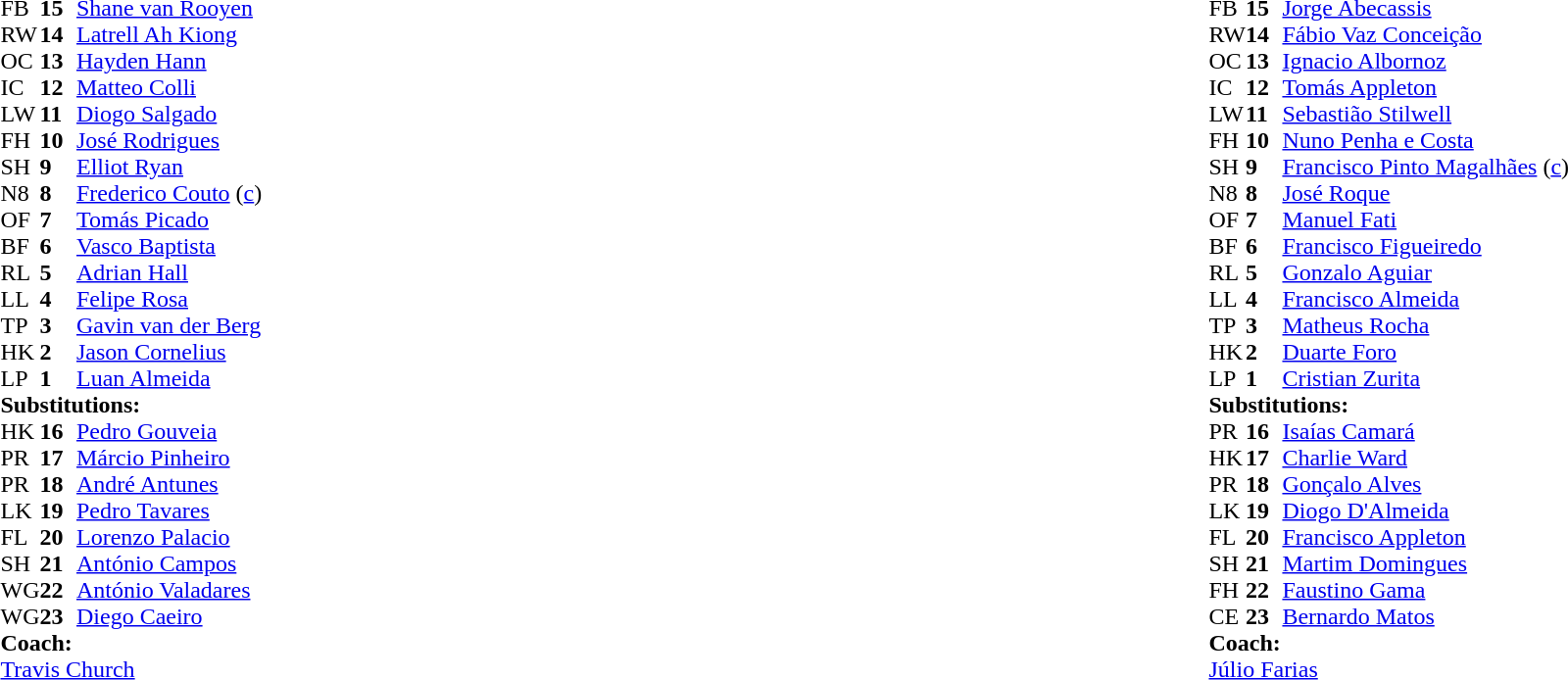<table style="width:100%;">
<tr>
<td style="vertical-align:top; width:50%"><br><table cellspacing="0" cellpadding="0">
<tr>
<th width="25"></th>
<th width="25"></th>
</tr>
<tr>
<td>FB</td>
<td><strong>15</strong></td>
<td> <a href='#'>Shane van Rooyen</a></td>
</tr>
<tr>
<td>RW</td>
<td><strong>14</strong></td>
<td> <a href='#'>Latrell Ah Kiong</a></td>
</tr>
<tr>
<td>OC</td>
<td><strong>13</strong></td>
<td> <a href='#'>Hayden Hann</a></td>
</tr>
<tr>
<td>IC</td>
<td><strong>12</strong></td>
<td> <a href='#'>Matteo Colli</a></td>
</tr>
<tr>
<td>LW</td>
<td><strong>11</strong></td>
<td> <a href='#'>Diogo Salgado</a></td>
</tr>
<tr>
<td>FH</td>
<td><strong>10</strong></td>
<td> <a href='#'>José Rodrigues</a></td>
</tr>
<tr>
<td>SH</td>
<td><strong>9</strong></td>
<td> <a href='#'>Elliot Ryan</a></td>
</tr>
<tr>
<td>N8</td>
<td><strong>8</strong></td>
<td> <a href='#'>Frederico Couto</a> (<a href='#'>c</a>)</td>
</tr>
<tr>
<td>OF</td>
<td><strong>7</strong></td>
<td> <a href='#'>Tomás Picado</a></td>
</tr>
<tr>
<td>BF</td>
<td><strong>6</strong></td>
<td> <a href='#'>Vasco Baptista</a></td>
</tr>
<tr>
<td>RL</td>
<td><strong>5</strong></td>
<td> <a href='#'>Adrian Hall</a></td>
</tr>
<tr>
<td>LL</td>
<td><strong>4</strong></td>
<td> <a href='#'>Felipe Rosa</a></td>
</tr>
<tr>
<td>TP</td>
<td><strong>3</strong></td>
<td> <a href='#'>Gavin van der Berg</a></td>
</tr>
<tr>
<td>HK</td>
<td><strong>2</strong></td>
<td> <a href='#'>Jason Cornelius</a></td>
</tr>
<tr>
<td>LP</td>
<td><strong>1</strong></td>
<td> <a href='#'>Luan Almeida</a></td>
</tr>
<tr>
<td colspan=3><strong>Substitutions:</strong></td>
</tr>
<tr>
<td>HK</td>
<td><strong>16</strong></td>
<td> <a href='#'>Pedro Gouveia</a></td>
</tr>
<tr>
<td>PR</td>
<td><strong>17</strong></td>
<td> <a href='#'>Márcio Pinheiro</a></td>
</tr>
<tr>
<td>PR</td>
<td><strong>18</strong></td>
<td> <a href='#'>André Antunes</a></td>
</tr>
<tr>
<td>LK</td>
<td><strong>19</strong></td>
<td> <a href='#'>Pedro Tavares</a></td>
</tr>
<tr>
<td>FL</td>
<td><strong>20</strong></td>
<td> <a href='#'>Lorenzo Palacio</a></td>
</tr>
<tr>
<td>SH</td>
<td><strong>21</strong></td>
<td> <a href='#'>António Campos</a></td>
</tr>
<tr>
<td>WG</td>
<td><strong>22</strong></td>
<td> <a href='#'>António Valadares</a></td>
</tr>
<tr>
<td>WG</td>
<td><strong>23</strong></td>
<td> <a href='#'>Diego Caeiro</a></td>
</tr>
<tr>
<td colspan=3><strong>Coach:</strong></td>
</tr>
<tr>
<td colspan="4"> <a href='#'>Travis Church</a></td>
</tr>
<tr>
</tr>
</table>
</td>
<td style="vertical-align:top; width:50%"><br><table cellspacing="0" cellpadding="0" style="margin:auto">
<tr>
<th width="25"></th>
<th width="25"></th>
</tr>
<tr>
<td>FB</td>
<td><strong>15</strong></td>
<td> <a href='#'>Jorge Abecassis</a></td>
</tr>
<tr>
<td>RW</td>
<td><strong>14</strong></td>
<td> <a href='#'>Fábio Vaz Conceição</a></td>
</tr>
<tr>
<td>OC</td>
<td><strong>13</strong></td>
<td> <a href='#'>Ignacio Albornoz</a></td>
</tr>
<tr>
<td>IC</td>
<td><strong>12</strong></td>
<td> <a href='#'>Tomás Appleton</a></td>
</tr>
<tr>
<td>LW</td>
<td><strong>11</strong></td>
<td> <a href='#'>Sebastião Stilwell</a></td>
</tr>
<tr>
<td>FH</td>
<td><strong>10</strong></td>
<td> <a href='#'>Nuno Penha e Costa</a></td>
</tr>
<tr>
<td>SH</td>
<td><strong>9</strong></td>
<td> <a href='#'>Francisco Pinto Magalhães</a> (<a href='#'>c</a>)</td>
</tr>
<tr>
<td>N8</td>
<td><strong>8</strong></td>
<td> <a href='#'>José Roque</a></td>
</tr>
<tr>
<td>OF</td>
<td><strong>7</strong></td>
<td> <a href='#'>Manuel Fati</a></td>
</tr>
<tr>
<td>BF</td>
<td><strong>6</strong></td>
<td> <a href='#'>Francisco Figueiredo</a></td>
</tr>
<tr>
<td>RL</td>
<td><strong>5</strong></td>
<td> <a href='#'>Gonzalo Aguiar</a></td>
</tr>
<tr>
<td>LL</td>
<td><strong>4</strong></td>
<td> <a href='#'>Francisco Almeida</a></td>
</tr>
<tr>
<td>TP</td>
<td><strong>3</strong></td>
<td> <a href='#'>Matheus Rocha</a></td>
</tr>
<tr>
<td>HK</td>
<td><strong>2</strong></td>
<td> <a href='#'>Duarte Foro</a></td>
</tr>
<tr>
<td>LP</td>
<td><strong>1</strong></td>
<td> <a href='#'>Cristian Zurita</a></td>
</tr>
<tr>
<td colspan=3><strong>Substitutions:</strong></td>
</tr>
<tr>
<td>PR</td>
<td><strong>16</strong></td>
<td> <a href='#'>Isaías Camará</a></td>
</tr>
<tr>
<td>HK</td>
<td><strong>17</strong></td>
<td> <a href='#'>Charlie Ward</a></td>
</tr>
<tr>
<td>PR</td>
<td><strong>18</strong></td>
<td> <a href='#'>Gonçalo Alves</a></td>
</tr>
<tr>
<td>LK</td>
<td><strong>19</strong></td>
<td> <a href='#'>Diogo D'Almeida</a></td>
</tr>
<tr>
<td>FL</td>
<td><strong>20</strong></td>
<td> <a href='#'>Francisco Appleton</a></td>
</tr>
<tr>
<td>SH</td>
<td><strong>21</strong></td>
<td> <a href='#'>Martim Domingues</a></td>
</tr>
<tr>
<td>FH</td>
<td><strong>22</strong></td>
<td> <a href='#'>Faustino Gama</a></td>
</tr>
<tr>
<td>CE</td>
<td><strong>23</strong></td>
<td> <a href='#'>Bernardo Matos</a></td>
</tr>
<tr>
<td colspan="3"><strong>Coach:</strong></td>
</tr>
<tr>
<td colspan="4"> <a href='#'>Júlio Farias</a></td>
</tr>
</table>
</td>
</tr>
</table>
